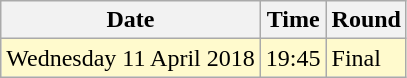<table class="wikitable">
<tr>
<th>Date</th>
<th>Time</th>
<th>Round</th>
</tr>
<tr>
<td style=background:lemonchiffon>Wednesday 11 April 2018</td>
<td style=background:lemonchiffon>19:45</td>
<td style=background:lemonchiffon>Final</td>
</tr>
</table>
